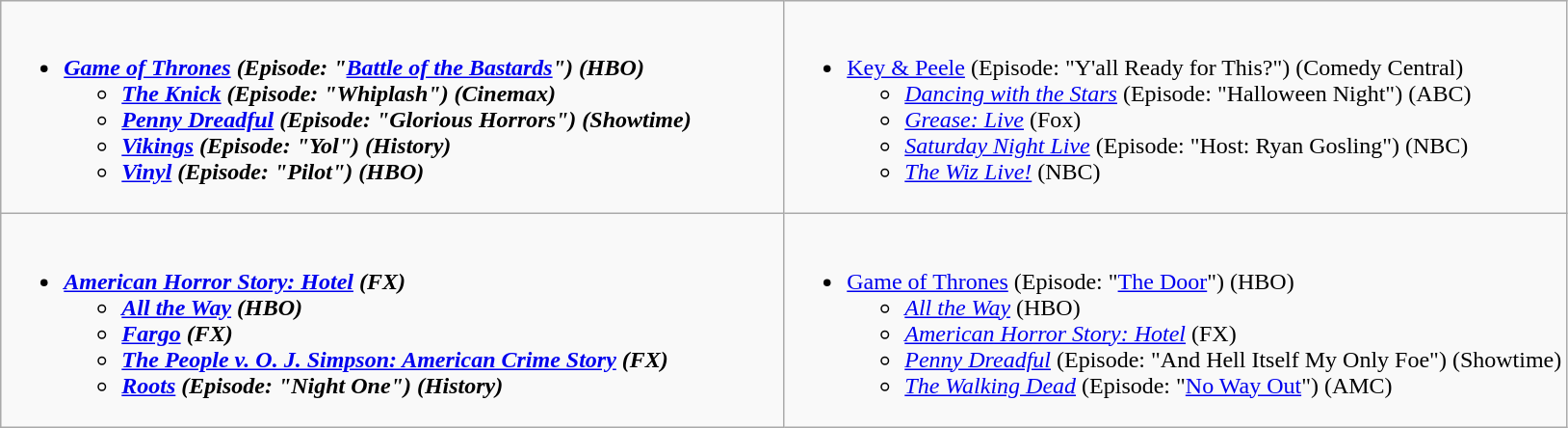<table class="wikitable">
<tr>
<td style="vertical-align:top;" width="50%"><br><ul><li><strong><em><a href='#'>Game of Thrones</a><em> (Episode: "<a href='#'>Battle of the Bastards</a>") (HBO)<strong><ul><li></em><a href='#'>The Knick</a><em> (Episode: "Whiplash") (Cinemax)</li><li></em><a href='#'>Penny Dreadful</a><em> (Episode: "Glorious Horrors") (Showtime)</li><li></em><a href='#'>Vikings</a><em> (Episode: "Yol") (History)</li><li></em><a href='#'>Vinyl</a><em> (Episode: "Pilot") (HBO)</li></ul></li></ul></td>
<td style="vertical-align:top;" width="50%"><br><ul><li></em></strong><a href='#'>Key & Peele</a></em> (Episode: "Y'all Ready for This?") (Comedy Central)</strong><ul><li><em><a href='#'>Dancing with the Stars</a></em> (Episode: "Halloween Night") (ABC)</li><li><em><a href='#'>Grease: Live</a></em> (Fox)</li><li><em><a href='#'>Saturday Night Live</a></em> (Episode: "Host: Ryan Gosling") (NBC)</li><li><em><a href='#'>The Wiz Live!</a></em> (NBC)</li></ul></li></ul></td>
</tr>
<tr>
<td style="vertical-align:top;" width="50%"><br><ul><li><strong><em><a href='#'>American Horror Story: Hotel</a><em> (FX)<strong><ul><li></em><a href='#'>All the Way</a><em> (HBO)</li><li></em><a href='#'>Fargo</a><em> (FX)</li><li></em><a href='#'>The People v. O. J. Simpson: American Crime Story</a><em> (FX)</li><li></em><a href='#'>Roots</a><em> (Episode: "Night One") (History)</li></ul></li></ul></td>
<td style="vertical-align:top;" width="50%"><br><ul><li></em></strong><a href='#'>Game of Thrones</a></em> (Episode: "<a href='#'>The Door</a>") (HBO)</strong><ul><li><em><a href='#'>All the Way</a></em> (HBO)</li><li><em><a href='#'>American Horror Story: Hotel</a></em> (FX)</li><li><em><a href='#'>Penny Dreadful</a></em> (Episode: "And Hell Itself My Only Foe") (Showtime)</li><li><em><a href='#'>The Walking Dead</a></em> (Episode: "<a href='#'>No Way Out</a>") (AMC)</li></ul></li></ul></td>
</tr>
</table>
